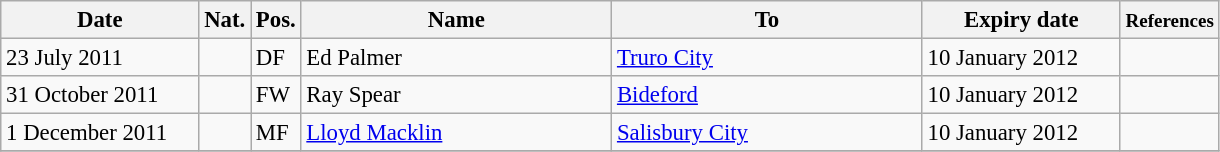<table class="wikitable" style="font-size: 95%; text-align: left;">
<tr>
<th width=125>Date</th>
<th>Nat.</th>
<th>Pos.</th>
<th width=200>Name</th>
<th width=200>To</th>
<th width=125>Expiry date</th>
<th><small>References</small></th>
</tr>
<tr>
<td>23 July 2011</td>
<td></td>
<td>DF</td>
<td>Ed Palmer</td>
<td><a href='#'>Truro City</a></td>
<td>10 January 2012</td>
<td align="center"></td>
</tr>
<tr>
<td>31 October 2011</td>
<td></td>
<td>FW</td>
<td>Ray Spear</td>
<td><a href='#'>Bideford</a></td>
<td>10 January 2012</td>
<td align="center"></td>
</tr>
<tr>
<td>1 December 2011</td>
<td></td>
<td>MF</td>
<td><a href='#'>Lloyd Macklin</a></td>
<td><a href='#'>Salisbury City</a></td>
<td>10 January 2012</td>
<td align="center"></td>
</tr>
<tr>
</tr>
</table>
